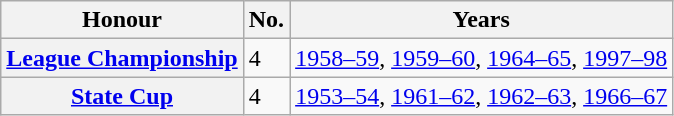<table class="wikitable plainrowheaders">
<tr>
<th scope=col>Honour</th>
<th scope=col>No.</th>
<th scope=col>Years</th>
</tr>
<tr>
<th scope=row><a href='#'>League Championship</a></th>
<td>4</td>
<td><a href='#'>1958–59</a>, <a href='#'>1959–60</a>, <a href='#'>1964–65</a>, <a href='#'>1997–98</a></td>
</tr>
<tr>
<th scope=row><a href='#'>State Cup</a></th>
<td>4</td>
<td><a href='#'>1953–54</a>, <a href='#'>1961–62</a>, <a href='#'>1962–63</a>, <a href='#'>1966–67</a></td>
</tr>
</table>
